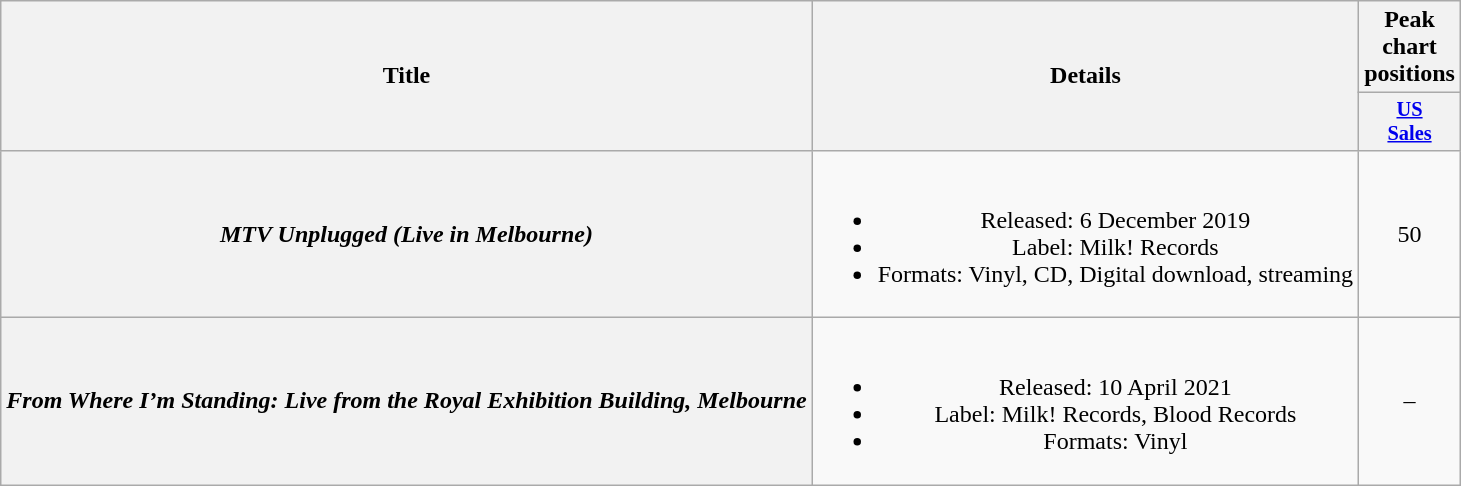<table class="wikitable plainrowheaders" style="text-align:center;">
<tr>
<th scope="col" rowspan="2">Title</th>
<th scope="col" rowspan="2">Details</th>
<th scope="col" colspan="1">Peak chart positions</th>
</tr>
<tr>
<th scope="col" style="width:3em;font-size:85%"><a href='#'>US<br>Sales</a><br></th>
</tr>
<tr>
<th scope="row"><em>MTV Unplugged (Live in Melbourne)</em></th>
<td><br><ul><li>Released: 6 December 2019</li><li>Label: Milk! Records</li><li>Formats: Vinyl, CD, Digital download, streaming</li></ul></td>
<td>50</td>
</tr>
<tr>
<th scope="row"><em>From Where I’m Standing: Live from the Royal Exhibition Building, Melbourne</em></th>
<td><br><ul><li>Released: 10 April 2021</li><li>Label: Milk! Records, Blood Records</li><li>Formats: Vinyl</li></ul></td>
<td>–</td>
</tr>
</table>
